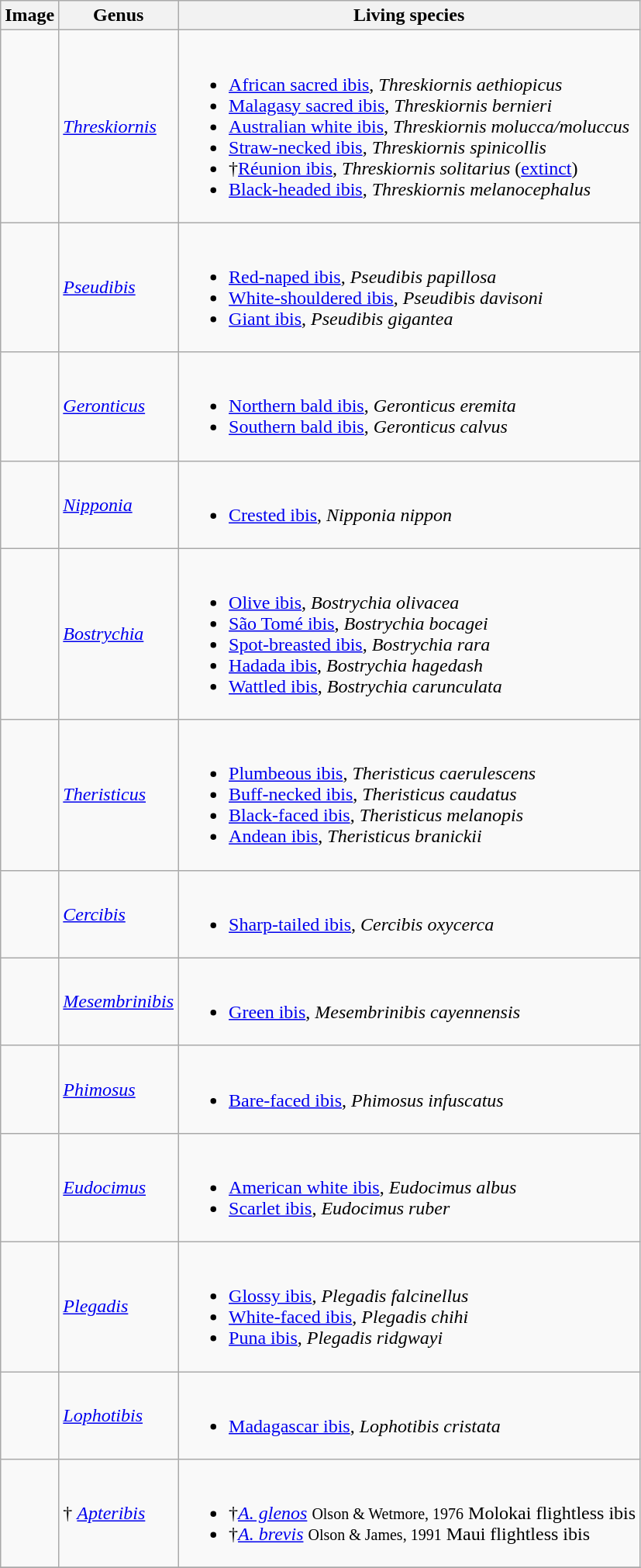<table class="wikitable sortable">
<tr>
<th>Image</th>
<th>Genus</th>
<th>Living species</th>
</tr>
<tr>
<td></td>
<td><em><a href='#'>Threskiornis</a></em> </td>
<td><br><ul><li><a href='#'>African sacred ibis</a>,  <em>Threskiornis aethiopicus</em></li><li><a href='#'>Malagasy sacred ibis</a>, <em>Threskiornis bernieri</em></li><li><a href='#'>Australian white ibis</a>,  <em>Threskiornis molucca/moluccus</em></li><li><a href='#'>Straw-necked ibis</a>,  <em>Threskiornis spinicollis</em></li><li>†<a href='#'>Réunion ibis</a>, <em>Threskiornis solitarius</em> (<a href='#'>extinct</a>)</li><li><a href='#'>Black-headed ibis</a>,  <em>Threskiornis melanocephalus</em></li></ul></td>
</tr>
<tr>
<td></td>
<td><em><a href='#'>Pseudibis</a></em> </td>
<td><br><ul><li><a href='#'>Red-naped ibis</a>,  <em>Pseudibis papillosa</em></li><li><a href='#'>White-shouldered ibis</a>,  <em>Pseudibis davisoni</em></li><li><a href='#'>Giant ibis</a>,  <em>Pseudibis gigantea</em></li></ul></td>
</tr>
<tr>
<td></td>
<td><em><a href='#'>Geronticus</a></em> </td>
<td><br><ul><li><a href='#'>Northern bald ibis</a>,  <em>Geronticus eremita</em></li><li><a href='#'>Southern bald ibis</a>,  <em>Geronticus calvus</em></li></ul></td>
</tr>
<tr>
<td></td>
<td><em><a href='#'>Nipponia</a></em> </td>
<td><br><ul><li><a href='#'>Crested ibis</a>,  <em>Nipponia nippon </em></li></ul></td>
</tr>
<tr>
<td></td>
<td><em><a href='#'>Bostrychia</a></em> </td>
<td><br><ul><li><a href='#'>Olive ibis</a>,  <em>Bostrychia olivacea</em></li><li><a href='#'>São Tomé ibis</a>, <em>Bostrychia bocagei</em></li><li><a href='#'>Spot-breasted ibis</a>,  <em>Bostrychia rara</em></li><li><a href='#'>Hadada ibis</a>,  <em>Bostrychia hagedash</em></li><li><a href='#'>Wattled ibis</a>,  <em>Bostrychia carunculata</em></li></ul></td>
</tr>
<tr>
<td></td>
<td><em><a href='#'>Theristicus</a></em> </td>
<td><br><ul><li><a href='#'>Plumbeous ibis</a>, <em>Theristicus caerulescens</em></li><li><a href='#'>Buff-necked ibis</a>, <em>Theristicus caudatus</em></li><li><a href='#'>Black-faced ibis</a>, <em>Theristicus melanopis</em></li><li><a href='#'>Andean ibis</a>, <em>Theristicus branickii</em></li></ul></td>
</tr>
<tr>
<td></td>
<td><em><a href='#'>Cercibis</a></em> </td>
<td><br><ul><li><a href='#'>Sharp-tailed ibis</a>,  <em>Cercibis oxycerca</em></li></ul></td>
</tr>
<tr>
<td></td>
<td><em><a href='#'>Mesembrinibis</a></em> </td>
<td><br><ul><li><a href='#'>Green ibis</a>,  <em>Mesembrinibis cayennensis</em></li></ul></td>
</tr>
<tr>
<td></td>
<td><em><a href='#'>Phimosus</a></em> </td>
<td><br><ul><li><a href='#'>Bare-faced ibis</a>,  <em>Phimosus infuscatus</em></li></ul></td>
</tr>
<tr>
<td></td>
<td><em><a href='#'>Eudocimus</a></em> </td>
<td><br><ul><li><a href='#'>American white ibis</a>,  <em>Eudocimus albus</em></li><li><a href='#'>Scarlet ibis</a>,  <em>Eudocimus ruber</em></li></ul></td>
</tr>
<tr>
<td></td>
<td><em><a href='#'>Plegadis</a></em> </td>
<td><br><ul><li><a href='#'>Glossy ibis</a>,  <em>Plegadis falcinellus</em></li><li><a href='#'>White-faced ibis</a>,  <em>Plegadis chihi</em></li><li><a href='#'>Puna ibis</a>,  <em>Plegadis ridgwayi</em></li></ul></td>
</tr>
<tr>
<td></td>
<td><em><a href='#'>Lophotibis</a></em> </td>
<td><br><ul><li><a href='#'>Madagascar ibis</a>,  <em>Lophotibis cristata</em></li></ul></td>
</tr>
<tr>
<td></td>
<td>† <em><a href='#'>Apteribis</a></em> </td>
<td><br><ul><li>†<em><a href='#'>A. glenos</a></em> <small>Olson & Wetmore, 1976</small> Molokai flightless ibis</li><li>†<em><a href='#'>A. brevis</a></em> <small>Olson & James, 1991</small> Maui flightless ibis</li></ul></td>
</tr>
<tr>
</tr>
</table>
